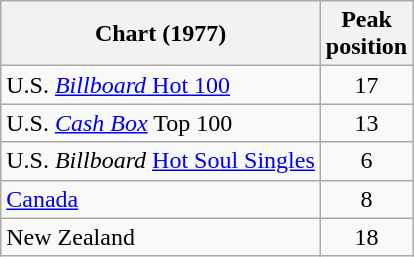<table class="wikitable sortable">
<tr>
<th>Chart (1977)</th>
<th>Peak <br>position</th>
</tr>
<tr>
<td>U.S. <a href='#'><em>Billboard</em> Hot 100</a></td>
<td style="text-align:center;">17</td>
</tr>
<tr>
<td>U.S. <em><a href='#'>Cash Box</a></em> Top 100 </td>
<td style="text-align:center;">13</td>
</tr>
<tr>
<td>U.S. <em>Billboard</em> <a href='#'>Hot Soul Singles</a></td>
<td style="text-align:center;">6</td>
</tr>
<tr>
<td><a href='#'>Canada</a></td>
<td style="text-align:center;">8</td>
</tr>
<tr>
<td>New Zealand</td>
<td style="text-align:center;">18</td>
</tr>
</table>
